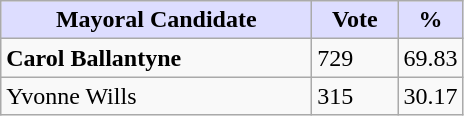<table class="wikitable">
<tr>
<th style="background:#ddf; width:200px;">Mayoral Candidate</th>
<th style="background:#ddf; width:50px;">Vote</th>
<th style="background:#ddf; width:30px;">%</th>
</tr>
<tr>
<td><strong>Carol Ballantyne</strong></td>
<td>729</td>
<td>69.83</td>
</tr>
<tr>
<td>Yvonne Wills</td>
<td>315</td>
<td>30.17</td>
</tr>
</table>
